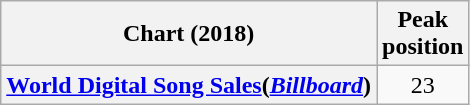<table class="wikitable sortable plainrowheaders" style="text-align:center">
<tr>
<th scope="col">Chart (2018)</th>
<th scope="col">Peak<br> position</th>
</tr>
<tr>
<th scope="row"><a href='#'>World Digital Song Sales</a>(<em><a href='#'>Billboard</a></em>)</th>
<td>23</td>
</tr>
</table>
